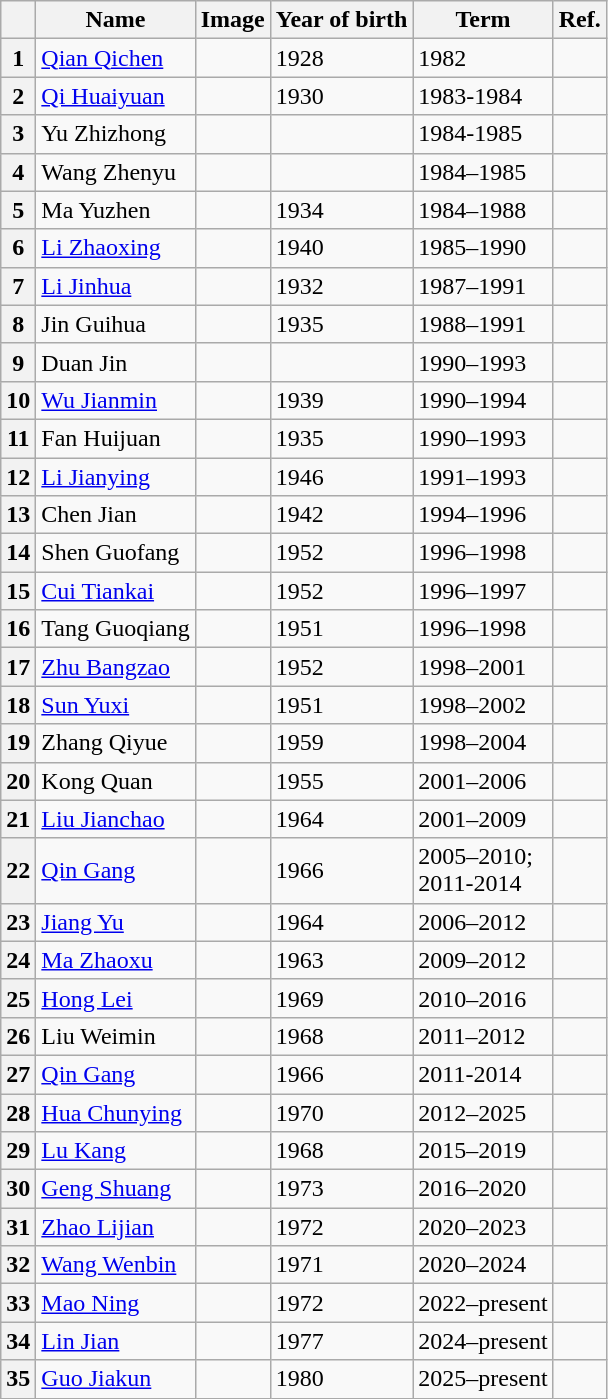<table class= "sortable wikitable" style="text-align:left">
<tr>
<th></th>
<th>Name</th>
<th>Image</th>
<th>Year of birth</th>
<th>Term</th>
<th>Ref.</th>
</tr>
<tr>
<th>1</th>
<td><a href='#'>Qian Qichen</a></td>
<td></td>
<td>1928</td>
<td>1982</td>
<td></td>
</tr>
<tr>
<th>2</th>
<td><a href='#'>Qi Huaiyuan</a></td>
<td></td>
<td>1930</td>
<td>1983-1984</td>
<td></td>
</tr>
<tr>
<th>3</th>
<td>Yu Zhizhong</td>
<td></td>
<td></td>
<td>1984-1985</td>
<td></td>
</tr>
<tr>
<th>4</th>
<td>Wang Zhenyu</td>
<td></td>
<td></td>
<td>1984–1985</td>
<td></td>
</tr>
<tr>
<th>5</th>
<td>Ma Yuzhen</td>
<td></td>
<td>1934</td>
<td>1984–1988</td>
<td></td>
</tr>
<tr>
<th>6</th>
<td><a href='#'>Li Zhaoxing</a></td>
<td></td>
<td>1940</td>
<td>1985–1990</td>
<td></td>
</tr>
<tr>
<th>7</th>
<td><a href='#'>Li Jinhua</a></td>
<td></td>
<td>1932</td>
<td>1987–1991</td>
<td></td>
</tr>
<tr>
<th>8</th>
<td>Jin Guihua</td>
<td></td>
<td>1935</td>
<td>1988–1991</td>
<td></td>
</tr>
<tr>
<th>9</th>
<td>Duan Jin</td>
<td></td>
<td></td>
<td>1990–1993</td>
<td></td>
</tr>
<tr>
<th>10</th>
<td><a href='#'>Wu Jianmin</a></td>
<td></td>
<td>1939</td>
<td>1990–1994</td>
<td></td>
</tr>
<tr>
<th>11</th>
<td>Fan Huijuan</td>
<td></td>
<td>1935</td>
<td>1990–1993</td>
<td></td>
</tr>
<tr>
<th>12</th>
<td><a href='#'>Li Jianying</a></td>
<td></td>
<td>1946</td>
<td>1991–1993</td>
<td></td>
</tr>
<tr>
<th>13</th>
<td>Chen Jian</td>
<td></td>
<td>1942</td>
<td>1994–1996</td>
<td></td>
</tr>
<tr>
<th>14</th>
<td>Shen Guofang</td>
<td></td>
<td>1952</td>
<td>1996–1998</td>
<td></td>
</tr>
<tr>
<th>15</th>
<td><a href='#'>Cui Tiankai</a></td>
<td></td>
<td>1952</td>
<td>1996–1997</td>
<td></td>
</tr>
<tr>
<th>16</th>
<td>Tang Guoqiang</td>
<td></td>
<td>1951</td>
<td>1996–1998</td>
<td></td>
</tr>
<tr>
<th>17</th>
<td><a href='#'>Zhu Bangzao</a></td>
<td></td>
<td>1952</td>
<td>1998–2001</td>
<td></td>
</tr>
<tr>
<th>18</th>
<td><a href='#'>Sun Yuxi</a></td>
<td></td>
<td>1951</td>
<td>1998–2002</td>
<td></td>
</tr>
<tr>
<th>19</th>
<td>Zhang Qiyue</td>
<td></td>
<td>1959</td>
<td>1998–2004</td>
<td></td>
</tr>
<tr>
<th>20</th>
<td>Kong Quan</td>
<td></td>
<td>1955</td>
<td>2001–2006</td>
<td></td>
</tr>
<tr>
<th>21</th>
<td><a href='#'>Liu Jianchao</a></td>
<td></td>
<td>1964</td>
<td>2001–2009</td>
<td></td>
</tr>
<tr>
<th>22</th>
<td><a href='#'>Qin Gang</a></td>
<td></td>
<td>1966</td>
<td>2005–2010;<br>2011-2014</td>
<td></td>
</tr>
<tr>
<th>23</th>
<td><a href='#'>Jiang Yu</a></td>
<td></td>
<td>1964</td>
<td>2006–2012</td>
<td></td>
</tr>
<tr>
<th>24</th>
<td><a href='#'>Ma Zhaoxu</a></td>
<td></td>
<td>1963</td>
<td>2009–2012</td>
<td></td>
</tr>
<tr>
<th>25</th>
<td><a href='#'>Hong Lei</a></td>
<td></td>
<td>1969</td>
<td>2010–2016</td>
<td></td>
</tr>
<tr>
<th>26</th>
<td>Liu Weimin</td>
<td></td>
<td>1968</td>
<td>2011–2012</td>
<td></td>
</tr>
<tr>
<th>27</th>
<td><a href='#'>Qin Gang</a></td>
<td></td>
<td>1966</td>
<td>2011-2014</td>
<td></td>
</tr>
<tr>
<th>28</th>
<td><a href='#'>Hua Chunying</a></td>
<td></td>
<td>1970</td>
<td>2012–2025</td>
<td></td>
</tr>
<tr>
<th>29</th>
<td><a href='#'>Lu Kang</a></td>
<td></td>
<td>1968</td>
<td>2015–2019</td>
<td></td>
</tr>
<tr>
<th>30</th>
<td><a href='#'>Geng Shuang</a></td>
<td></td>
<td>1973</td>
<td>2016–2020</td>
<td></td>
</tr>
<tr>
<th>31</th>
<td><a href='#'>Zhao Lijian</a></td>
<td></td>
<td>1972</td>
<td>2020–2023</td>
<td></td>
</tr>
<tr>
<th>32</th>
<td><a href='#'>Wang Wenbin</a></td>
<td></td>
<td>1971</td>
<td>2020–2024</td>
<td></td>
</tr>
<tr>
<th>33</th>
<td><a href='#'>Mao Ning</a></td>
<td></td>
<td>1972</td>
<td>2022–present</td>
<td></td>
</tr>
<tr>
<th>34</th>
<td><a href='#'>Lin Jian</a></td>
<td></td>
<td>1977</td>
<td>2024–present</td>
<td></td>
</tr>
<tr>
<th>35</th>
<td><a href='#'>Guo Jiakun</a></td>
<td></td>
<td>1980</td>
<td>2025–present</td>
<td></td>
</tr>
</table>
